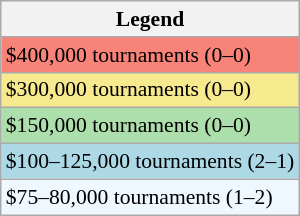<table class=wikitable style="font-size:90%">
<tr>
<th>Legend</th>
</tr>
<tr style="background:#f88379;">
<td>$400,000 tournaments (0–0)</td>
</tr>
<tr style="background:#f7e98e;">
<td>$300,000 tournaments (0–0)</td>
</tr>
<tr style="background:#addfad;">
<td>$150,000 tournaments (0–0)</td>
</tr>
<tr style="background:lightblue;">
<td>$100–125,000 tournaments (2–1)</td>
</tr>
<tr style="background:#f0f8ff;">
<td>$75–80,000 tournaments (1–2)</td>
</tr>
</table>
